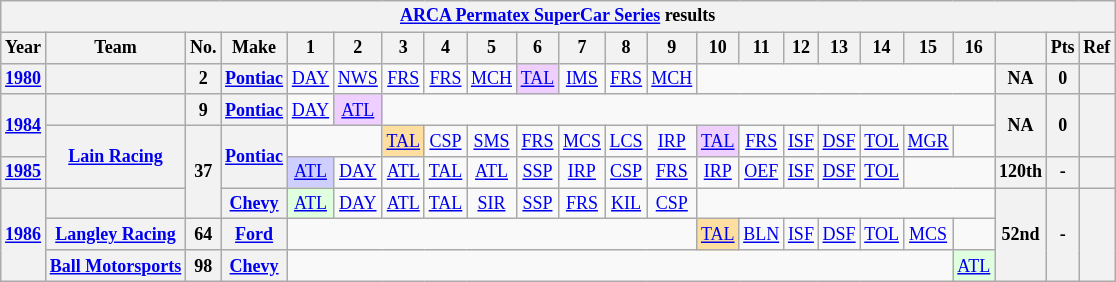<table class="wikitable" style="text-align:center; font-size:75%">
<tr>
<th colspan=45><a href='#'>ARCA Permatex SuperCar Series</a> results</th>
</tr>
<tr>
<th>Year</th>
<th>Team</th>
<th>No.</th>
<th>Make</th>
<th>1</th>
<th>2</th>
<th>3</th>
<th>4</th>
<th>5</th>
<th>6</th>
<th>7</th>
<th>8</th>
<th>9</th>
<th>10</th>
<th>11</th>
<th>12</th>
<th>13</th>
<th>14</th>
<th>15</th>
<th>16</th>
<th></th>
<th>Pts</th>
<th>Ref</th>
</tr>
<tr>
<th><a href='#'>1980</a></th>
<th></th>
<th>2</th>
<th><a href='#'>Pontiac</a></th>
<td><a href='#'>DAY</a></td>
<td><a href='#'>NWS</a></td>
<td><a href='#'>FRS</a></td>
<td><a href='#'>FRS</a></td>
<td><a href='#'>MCH</a></td>
<td style="background:#EFCFFF;"><a href='#'>TAL</a><br></td>
<td><a href='#'>IMS</a></td>
<td><a href='#'>FRS</a></td>
<td><a href='#'>MCH</a></td>
<td colspan=7></td>
<th>NA</th>
<th>0</th>
<th></th>
</tr>
<tr>
<th rowspan=2><a href='#'>1984</a></th>
<th></th>
<th>9</th>
<th><a href='#'>Pontiac</a></th>
<td><a href='#'>DAY</a></td>
<td style="background:#EFCFFF;"><a href='#'>ATL</a><br></td>
<td colspan=14></td>
<th rowspan=2>NA</th>
<th rowspan=2>0</th>
<th rowspan=2></th>
</tr>
<tr>
<th rowspan=2><a href='#'>Lain Racing</a></th>
<th rowspan=3>37</th>
<th rowspan=2><a href='#'>Pontiac</a></th>
<td colspan=2></td>
<td style="background:#FFDF9F;"><a href='#'>TAL</a><br></td>
<td><a href='#'>CSP</a></td>
<td><a href='#'>SMS</a></td>
<td><a href='#'>FRS</a></td>
<td><a href='#'>MCS</a></td>
<td><a href='#'>LCS</a></td>
<td><a href='#'>IRP</a></td>
<td style="background:#EFCFFF;"><a href='#'>TAL</a><br></td>
<td><a href='#'>FRS</a></td>
<td><a href='#'>ISF</a></td>
<td><a href='#'>DSF</a></td>
<td><a href='#'>TOL</a></td>
<td><a href='#'>MGR</a></td>
<td></td>
</tr>
<tr>
<th><a href='#'>1985</a></th>
<td style="background:#CFCFFF;"><a href='#'>ATL</a><br></td>
<td><a href='#'>DAY</a></td>
<td><a href='#'>ATL</a></td>
<td><a href='#'>TAL</a></td>
<td><a href='#'>ATL</a></td>
<td><a href='#'>SSP</a></td>
<td><a href='#'>IRP</a></td>
<td><a href='#'>CSP</a></td>
<td><a href='#'>FRS</a></td>
<td><a href='#'>IRP</a></td>
<td><a href='#'>OEF</a></td>
<td><a href='#'>ISF</a></td>
<td><a href='#'>DSF</a></td>
<td><a href='#'>TOL</a></td>
<td colspan=2></td>
<th>120th</th>
<th>-</th>
<th></th>
</tr>
<tr>
<th rowspan=3><a href='#'>1986</a></th>
<th></th>
<th><a href='#'>Chevy</a></th>
<td style="background:#DFFFDF;"><a href='#'>ATL</a><br></td>
<td><a href='#'>DAY</a></td>
<td><a href='#'>ATL</a></td>
<td><a href='#'>TAL</a></td>
<td><a href='#'>SIR</a></td>
<td><a href='#'>SSP</a></td>
<td><a href='#'>FRS</a></td>
<td><a href='#'>KIL</a></td>
<td><a href='#'>CSP</a></td>
<td colspan=7></td>
<th rowspan=3>52nd</th>
<th rowspan=3>-</th>
<th rowspan=3></th>
</tr>
<tr>
<th><a href='#'>Langley Racing</a></th>
<th>64</th>
<th><a href='#'>Ford</a></th>
<td colspan=9></td>
<td style="background:#FFDF9F;"><a href='#'>TAL</a><br></td>
<td><a href='#'>BLN</a></td>
<td><a href='#'>ISF</a></td>
<td><a href='#'>DSF</a></td>
<td><a href='#'>TOL</a></td>
<td><a href='#'>MCS</a></td>
<td></td>
</tr>
<tr>
<th><a href='#'>Ball Motorsports</a></th>
<th>98</th>
<th><a href='#'>Chevy</a></th>
<td colspan=15></td>
<td style="background:#DFFFDF;"><a href='#'>ATL</a><br></td>
</tr>
</table>
